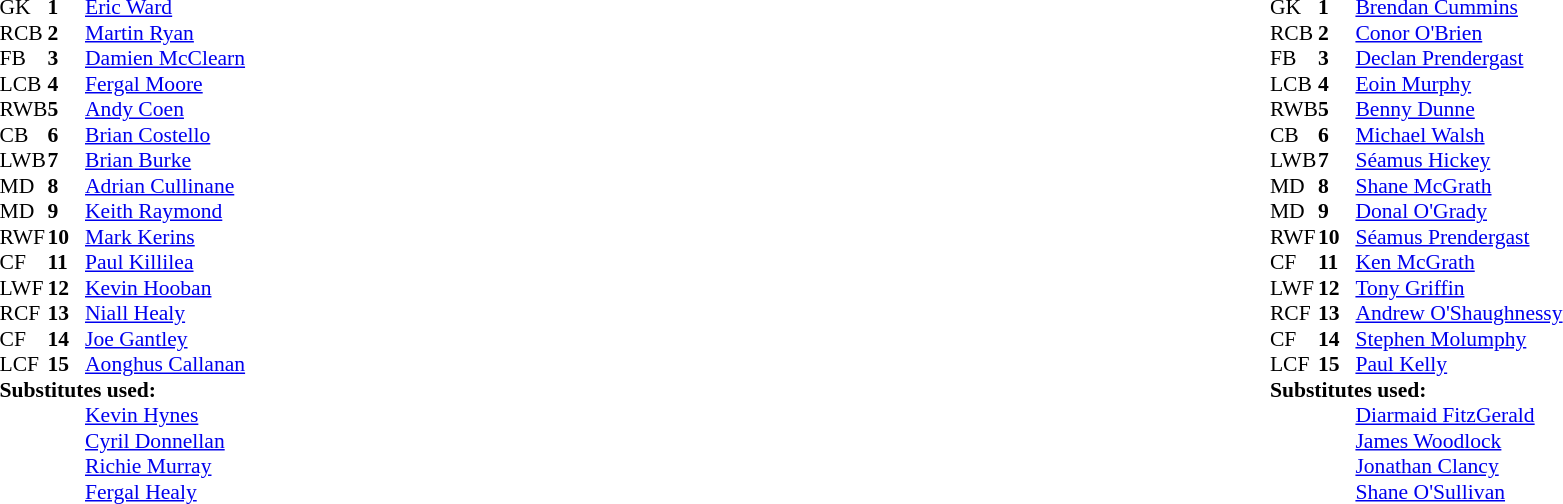<table width="100%">
<tr>
<td valign="top" width="50%"><br><table style="font-size: 90%" cellspacing="0" cellpadding="0">
<tr>
<th width="25"></th>
<th width="25"></th>
</tr>
<tr>
<td>GK</td>
<td><strong>1</strong></td>
<td><a href='#'>Eric Ward</a></td>
</tr>
<tr>
<td>RCB</td>
<td><strong>2</strong></td>
<td><a href='#'>Martin Ryan</a></td>
</tr>
<tr>
<td>FB</td>
<td><strong>3</strong></td>
<td><a href='#'>Damien McClearn</a></td>
</tr>
<tr>
<td>LCB</td>
<td><strong>4</strong></td>
<td><a href='#'>Fergal Moore</a></td>
</tr>
<tr>
<td>RWB</td>
<td><strong>5</strong></td>
<td><a href='#'>Andy Coen</a></td>
</tr>
<tr>
<td>CB</td>
<td><strong>6</strong></td>
<td><a href='#'>Brian Costello</a></td>
</tr>
<tr>
<td>LWB</td>
<td><strong>7</strong></td>
<td><a href='#'>Brian Burke</a></td>
</tr>
<tr>
<td>MD</td>
<td><strong>8</strong></td>
<td><a href='#'>Adrian Cullinane</a></td>
</tr>
<tr>
<td>MD</td>
<td><strong>9</strong></td>
<td><a href='#'>Keith Raymond</a></td>
<td></td>
<td></td>
</tr>
<tr>
<td>RWF</td>
<td><strong>10</strong></td>
<td><a href='#'>Mark Kerins</a></td>
<td></td>
<td></td>
</tr>
<tr>
<td>CF</td>
<td><strong>11</strong></td>
<td><a href='#'>Paul Killilea</a></td>
<td></td>
<td></td>
</tr>
<tr>
<td>LWF</td>
<td><strong>12</strong></td>
<td><a href='#'>Kevin Hooban</a></td>
<td></td>
<td></td>
</tr>
<tr>
<td>RCF</td>
<td><strong>13</strong></td>
<td><a href='#'>Niall Healy</a></td>
</tr>
<tr>
<td>CF</td>
<td><strong>14</strong></td>
<td><a href='#'>Joe Gantley</a></td>
</tr>
<tr>
<td>LCF</td>
<td><strong>15</strong></td>
<td><a href='#'>Aonghus Callanan</a></td>
</tr>
<tr>
<td colspan=3><strong>Substitutes used:</strong></td>
</tr>
<tr>
<td></td>
<td></td>
<td><a href='#'>Kevin Hynes</a></td>
<td></td>
<td></td>
</tr>
<tr>
<td></td>
<td></td>
<td><a href='#'>Cyril Donnellan</a></td>
<td></td>
<td></td>
</tr>
<tr>
<td></td>
<td></td>
<td><a href='#'>Richie Murray</a></td>
<td></td>
<td></td>
</tr>
<tr>
<td></td>
<td></td>
<td><a href='#'>Fergal Healy</a></td>
<td></td>
<td></td>
</tr>
</table>
</td>
<td valign="top" width="50%"><br><table style="font-size: 90%" cellspacing="0" cellpadding="0"  align="center">
<tr>
<th width="25"></th>
<th width="25"></th>
</tr>
<tr>
<td>GK</td>
<td><strong>1</strong></td>
<td><a href='#'>Brendan Cummins</a></td>
</tr>
<tr>
<td>RCB</td>
<td><strong>2</strong></td>
<td><a href='#'>Conor O'Brien</a></td>
</tr>
<tr>
<td>FB</td>
<td><strong>3</strong></td>
<td><a href='#'>Declan Prendergast</a></td>
</tr>
<tr>
<td>LCB</td>
<td><strong>4</strong></td>
<td><a href='#'>Eoin Murphy</a></td>
<td></td>
<td></td>
</tr>
<tr>
<td>RWB</td>
<td><strong>5</strong></td>
<td><a href='#'>Benny Dunne</a></td>
</tr>
<tr>
<td>CB</td>
<td><strong>6</strong></td>
<td><a href='#'>Michael Walsh</a></td>
</tr>
<tr>
<td>LWB</td>
<td><strong>7</strong></td>
<td><a href='#'>Séamus Hickey</a></td>
</tr>
<tr>
<td>MD</td>
<td><strong>8</strong></td>
<td><a href='#'>Shane McGrath</a></td>
<td></td>
<td></td>
</tr>
<tr>
<td>MD</td>
<td><strong>9</strong></td>
<td><a href='#'>Donal O'Grady</a></td>
<td></td>
<td></td>
</tr>
<tr>
<td>RWF</td>
<td><strong>10</strong></td>
<td><a href='#'>Séamus Prendergast</a></td>
</tr>
<tr>
<td>CF</td>
<td><strong>11</strong></td>
<td><a href='#'>Ken McGrath</a></td>
</tr>
<tr>
<td>LWF</td>
<td><strong>12</strong></td>
<td><a href='#'>Tony Griffin</a></td>
</tr>
<tr>
<td>RCF</td>
<td><strong>13</strong></td>
<td><a href='#'>Andrew O'Shaughnessy</a></td>
</tr>
<tr>
<td>CF</td>
<td><strong>14</strong></td>
<td><a href='#'>Stephen Molumphy</a></td>
</tr>
<tr>
<td>LCF</td>
<td><strong>15</strong></td>
<td><a href='#'>Paul Kelly</a></td>
<td></td>
<td></td>
</tr>
<tr>
<td colspan=3><strong>Substitutes used:</strong></td>
</tr>
<tr>
<td></td>
<td></td>
<td><a href='#'>Diarmaid FitzGerald</a></td>
<td></td>
<td></td>
</tr>
<tr>
<td></td>
<td></td>
<td><a href='#'>James Woodlock</a></td>
<td></td>
<td></td>
</tr>
<tr>
<td></td>
<td></td>
<td><a href='#'>Jonathan Clancy</a></td>
<td></td>
<td></td>
</tr>
<tr>
<td></td>
<td></td>
<td><a href='#'>Shane O'Sullivan</a></td>
<td></td>
<td></td>
</tr>
</table>
</td>
</tr>
</table>
